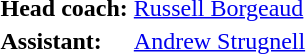<table>
<tr>
<td><strong>Head coach:</strong></td>
<td><a href='#'>Russell Borgeaud</a></td>
</tr>
<tr>
<td><strong>Assistant:</strong></td>
<td><a href='#'>Andrew Strugnell</a></td>
</tr>
</table>
